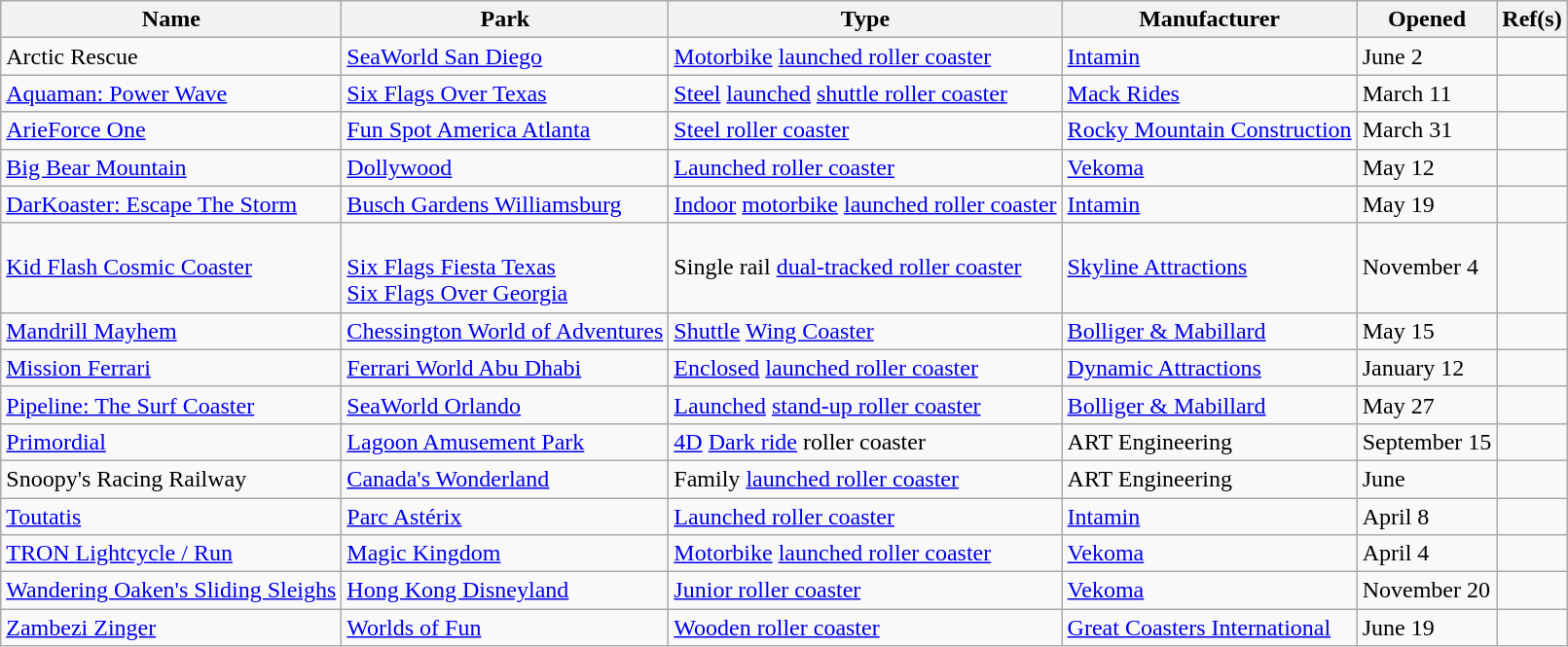<table class="wikitable sortable">
<tr>
<th>Name</th>
<th>Park</th>
<th>Type</th>
<th>Manufacturer</th>
<th>Opened</th>
<th class="unsortable">Ref(s)</th>
</tr>
<tr>
<td>Arctic Rescue</td>
<td><a href='#'>SeaWorld San Diego</a></td>
<td><a href='#'>Motorbike</a> <a href='#'>launched roller coaster</a></td>
<td><a href='#'>Intamin</a></td>
<td>June 2</td>
<td></td>
</tr>
<tr>
<td><a href='#'>Aquaman: Power Wave</a></td>
<td><a href='#'>Six Flags Over Texas</a></td>
<td><a href='#'>Steel</a> <a href='#'>launched</a> <a href='#'>shuttle roller coaster</a></td>
<td><a href='#'>Mack Rides</a></td>
<td>March 11</td>
<td></td>
</tr>
<tr>
<td><a href='#'>ArieForce One</a></td>
<td><a href='#'>Fun Spot America Atlanta</a></td>
<td><a href='#'>Steel roller coaster</a></td>
<td><a href='#'>Rocky Mountain Construction</a></td>
<td>March 31</td>
<td></td>
</tr>
<tr>
<td><a href='#'>Big Bear Mountain</a></td>
<td><a href='#'>Dollywood</a></td>
<td><a href='#'>Launched roller coaster</a></td>
<td><a href='#'>Vekoma</a></td>
<td>May 12</td>
<td></td>
</tr>
<tr>
<td><a href='#'>DarKoaster: Escape The Storm</a></td>
<td><a href='#'>Busch Gardens Williamsburg</a></td>
<td><a href='#'>Indoor</a> <a href='#'>motorbike</a> <a href='#'>launched roller coaster</a></td>
<td><a href='#'>Intamin</a></td>
<td>May 19</td>
<td></td>
</tr>
<tr>
<td><a href='#'>Kid Flash Cosmic Coaster</a></td>
<td><br><a href='#'>Six Flags Fiesta Texas</a> <br> <a href='#'>Six Flags Over Georgia</a></td>
<td>Single rail <a href='#'>dual-tracked roller coaster</a></td>
<td><a href='#'>Skyline Attractions</a></td>
<td>November 4</td>
<td></td>
</tr>
<tr>
<td><a href='#'>Mandrill Mayhem</a></td>
<td><a href='#'>Chessington World of Adventures</a></td>
<td><a href='#'>Shuttle</a> <a href='#'>Wing Coaster</a></td>
<td><a href='#'>Bolliger & Mabillard</a></td>
<td>May 15</td>
<td></td>
</tr>
<tr>
<td><a href='#'>Mission Ferrari</a></td>
<td><a href='#'>Ferrari World Abu Dhabi</a></td>
<td><a href='#'>Enclosed</a> <a href='#'>launched roller coaster</a></td>
<td><a href='#'>Dynamic Attractions</a></td>
<td>January 12</td>
<td></td>
</tr>
<tr>
<td><a href='#'>Pipeline: The Surf Coaster</a></td>
<td><a href='#'>SeaWorld Orlando</a></td>
<td><a href='#'>Launched</a> <a href='#'>stand-up roller coaster</a></td>
<td><a href='#'>Bolliger & Mabillard</a></td>
<td>May 27</td>
<td></td>
</tr>
<tr>
<td><a href='#'>Primordial</a></td>
<td><a href='#'>Lagoon Amusement Park</a></td>
<td><a href='#'>4D</a> <a href='#'>Dark ride</a> roller coaster</td>
<td>ART Engineering</td>
<td>September 15</td>
<td></td>
</tr>
<tr>
<td>Snoopy's Racing Railway</td>
<td><a href='#'>Canada's Wonderland</a></td>
<td>Family <a href='#'>launched roller coaster</a></td>
<td>ART Engineering</td>
<td>June</td>
<td></td>
</tr>
<tr>
<td><a href='#'>Toutatis</a></td>
<td><a href='#'>Parc Astérix</a></td>
<td><a href='#'>Launched roller coaster</a></td>
<td><a href='#'>Intamin</a></td>
<td>April 8</td>
<td></td>
</tr>
<tr>
<td><a href='#'>TRON Lightcycle / Run</a></td>
<td><a href='#'>Magic Kingdom</a></td>
<td><a href='#'>Motorbike</a> <a href='#'>launched roller coaster</a></td>
<td><a href='#'>Vekoma</a></td>
<td>April 4</td>
<td></td>
</tr>
<tr>
<td><a href='#'>Wandering Oaken's Sliding Sleighs</a></td>
<td><a href='#'>Hong Kong Disneyland</a></td>
<td><a href='#'>Junior roller coaster</a></td>
<td><a href='#'>Vekoma</a></td>
<td>November 20</td>
<td></td>
</tr>
<tr>
<td><a href='#'>Zambezi Zinger</a></td>
<td><a href='#'>Worlds of Fun</a></td>
<td><a href='#'>Wooden roller coaster</a></td>
<td><a href='#'>Great Coasters International</a></td>
<td>June 19</td>
<td></td>
</tr>
</table>
